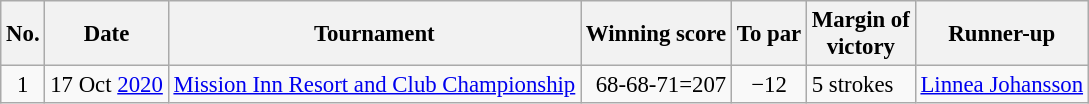<table class="wikitable " style="font-size:95%;">
<tr>
<th>No.</th>
<th>Date</th>
<th>Tournament</th>
<th>Winning score</th>
<th>To par</th>
<th>Margin of<br>victory</th>
<th>Runner-up</th>
</tr>
<tr>
<td align=center>1</td>
<td align=right>17 Oct <a href='#'>2020</a></td>
<td><a href='#'>Mission Inn Resort and Club Championship</a></td>
<td align=right>68-68-71=207</td>
<td align=center>−12</td>
<td>5 strokes</td>
<td> <a href='#'>Linnea Johansson</a></td>
</tr>
</table>
